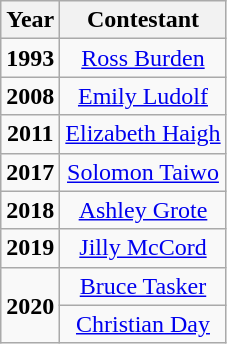<table class="wikitable" style="text-align:center;">
<tr>
<th>Year</th>
<th>Contestant</th>
</tr>
<tr>
<td><strong>1993</strong></td>
<td><a href='#'>Ross Burden</a></td>
</tr>
<tr>
<td><strong>2008</strong></td>
<td><a href='#'>Emily Ludolf</a></td>
</tr>
<tr>
<td><strong>2011</strong></td>
<td><a href='#'>Elizabeth Haigh</a></td>
</tr>
<tr>
<td><strong>2017</strong></td>
<td><a href='#'>Solomon Taiwo</a></td>
</tr>
<tr>
<td><strong>2018</strong></td>
<td><a href='#'>Ashley Grote</a></td>
</tr>
<tr>
<td><strong>2019</strong></td>
<td><a href='#'>Jilly McCord</a></td>
</tr>
<tr>
<td rowspan="2"><strong>2020</strong></td>
<td><a href='#'>Bruce Tasker</a></td>
</tr>
<tr>
<td><a href='#'>Christian Day</a></td>
</tr>
</table>
